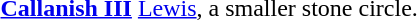<table border="0">
<tr>
<td></td>
<td><strong><a href='#'>Callanish III</a></strong> <a href='#'>Lewis</a>, a smaller stone circle.</td>
</tr>
</table>
